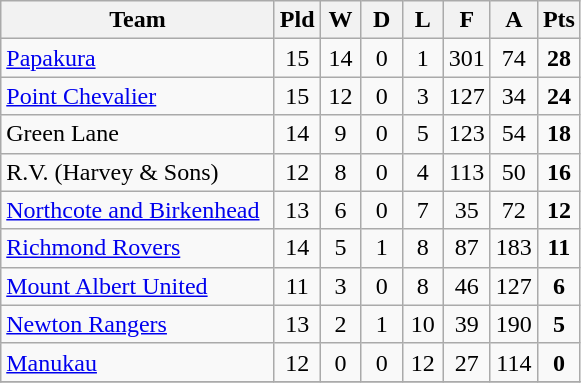<table class="wikitable" style="text-align:center;">
<tr>
<th width=175>Team</th>
<th width=20 abbr="Played">Pld</th>
<th width=20 abbr="Won">W</th>
<th width=20 abbr="Drawn">D</th>
<th width=20 abbr="Lost">L</th>
<th width=20 abbr="For">F</th>
<th width=20 abbr="Against">A</th>
<th width=20 abbr="Points">Pts</th>
</tr>
<tr>
<td style="text-align:left;"><a href='#'>Papakura</a></td>
<td>15</td>
<td>14</td>
<td>0</td>
<td>1</td>
<td>301</td>
<td>74</td>
<td><strong>28</strong></td>
</tr>
<tr>
<td style="text-align:left;"><a href='#'>Point Chevalier</a></td>
<td>15</td>
<td>12</td>
<td>0</td>
<td>3</td>
<td>127</td>
<td>34</td>
<td><strong>24</strong></td>
</tr>
<tr>
<td style="text-align:left;">Green Lane</td>
<td>14</td>
<td>9</td>
<td>0</td>
<td>5</td>
<td>123</td>
<td>54</td>
<td><strong>18</strong></td>
</tr>
<tr>
<td style="text-align:left;">R.V. (Harvey & Sons)</td>
<td>12</td>
<td>8</td>
<td>0</td>
<td>4</td>
<td>113</td>
<td>50</td>
<td><strong>16</strong></td>
</tr>
<tr>
<td style="text-align:left;"><a href='#'>Northcote and Birkenhead</a></td>
<td>13</td>
<td>6</td>
<td>0</td>
<td>7</td>
<td>35</td>
<td>72</td>
<td><strong>12</strong></td>
</tr>
<tr>
<td style="text-align:left;"><a href='#'>Richmond Rovers</a></td>
<td>14</td>
<td>5</td>
<td>1</td>
<td>8</td>
<td>87</td>
<td>183</td>
<td><strong>11</strong></td>
</tr>
<tr>
<td style="text-align:left;"><a href='#'>Mount Albert United</a></td>
<td>11</td>
<td>3</td>
<td>0</td>
<td>8</td>
<td>46</td>
<td>127</td>
<td><strong>6</strong></td>
</tr>
<tr>
<td style="text-align:left;"><a href='#'>Newton Rangers</a></td>
<td>13</td>
<td>2</td>
<td>1</td>
<td>10</td>
<td>39</td>
<td>190</td>
<td><strong>5</strong></td>
</tr>
<tr>
<td style="text-align:left;"><a href='#'>Manukau</a></td>
<td>12</td>
<td>0</td>
<td>0</td>
<td>12</td>
<td>27</td>
<td>114</td>
<td><strong>0</strong></td>
</tr>
<tr>
</tr>
</table>
